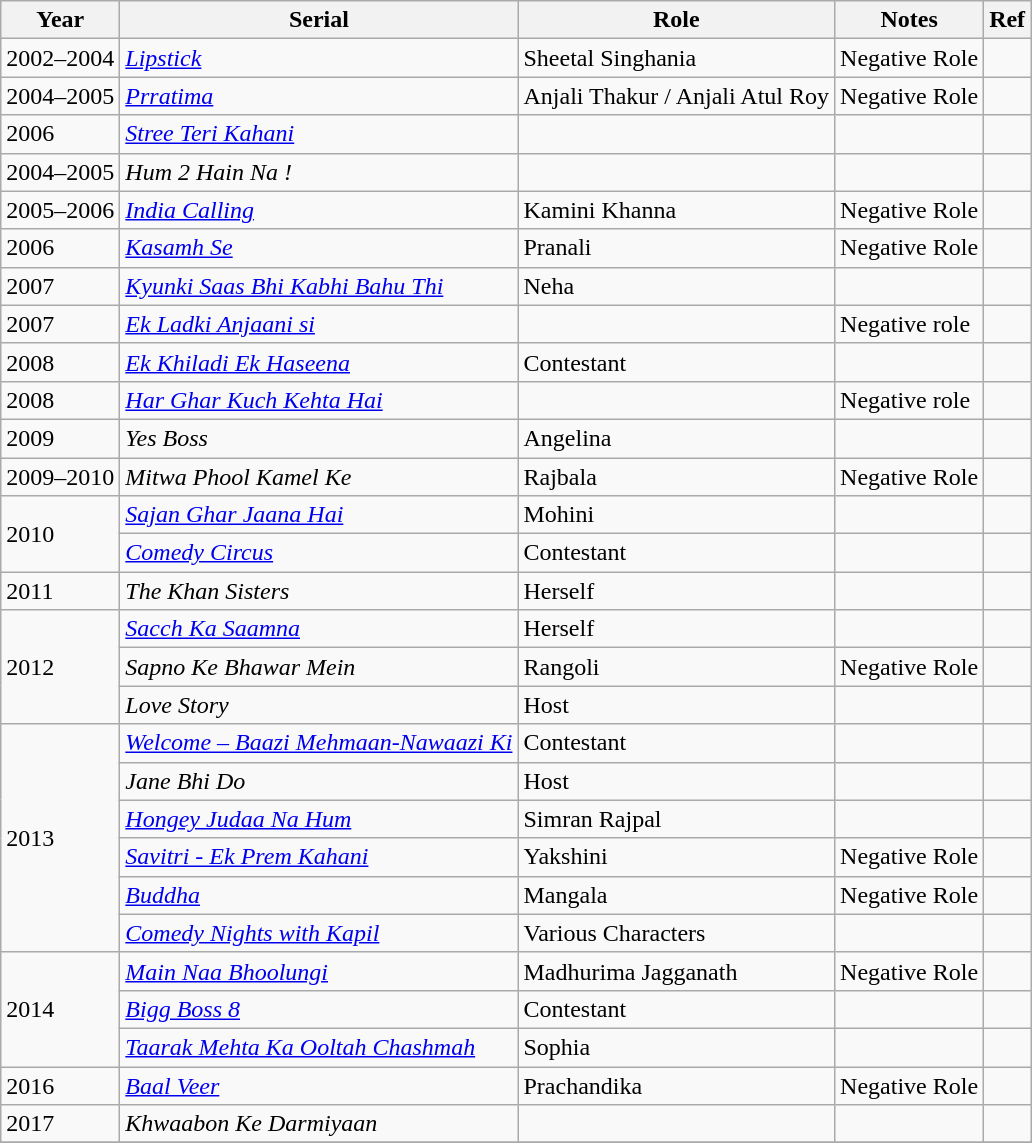<table class="wikitable sortable">
<tr>
<th>Year</th>
<th>Serial</th>
<th>Role</th>
<th>Notes</th>
<th>Ref</th>
</tr>
<tr>
<td>2002–2004</td>
<td><em><a href='#'> Lipstick</a></em></td>
<td>Sheetal Singhania</td>
<td>Negative Role</td>
<td></td>
</tr>
<tr>
<td>2004–2005</td>
<td><em><a href='#'>Prratima</a></em></td>
<td>Anjali Thakur / Anjali Atul Roy</td>
<td>Negative Role</td>
<td></td>
</tr>
<tr>
<td>2006</td>
<td><em><a href='#'>Stree Teri Kahani</a></em></td>
<td></td>
<td></td>
<td></td>
</tr>
<tr>
<td>2004–2005</td>
<td><em>Hum 2 Hain Na !</em></td>
<td></td>
<td></td>
<td></td>
</tr>
<tr>
<td>2005–2006</td>
<td><em><a href='#'>India Calling</a></em></td>
<td>Kamini Khanna</td>
<td>Negative Role</td>
<td></td>
</tr>
<tr>
<td>2006</td>
<td><em><a href='#'>Kasamh Se</a></em></td>
<td>Pranali</td>
<td>Negative Role</td>
<td></td>
</tr>
<tr>
<td>2007</td>
<td><em><a href='#'>Kyunki Saas Bhi Kabhi Bahu Thi</a></em></td>
<td>Neha</td>
<td></td>
<td></td>
</tr>
<tr>
<td>2007</td>
<td><em><a href='#'>Ek Ladki Anjaani si</a></em></td>
<td></td>
<td>Negative role</td>
</tr>
<tr>
<td>2008</td>
<td><em><a href='#'>Ek Khiladi Ek Haseena</a></em></td>
<td>Contestant</td>
<td></td>
<td></td>
</tr>
<tr>
<td>2008</td>
<td><em><a href='#'>Har Ghar Kuch Kehta Hai</a></em></td>
<td></td>
<td>Negative role</td>
<td></td>
</tr>
<tr>
<td>2009</td>
<td><em>Yes Boss</em></td>
<td>Angelina</td>
<td></td>
<td></td>
</tr>
<tr>
<td>2009–2010</td>
<td><em>Mitwa Phool Kamel Ke</em></td>
<td>Rajbala</td>
<td>Negative Role</td>
<td></td>
</tr>
<tr>
<td rowspan="2">2010</td>
<td><em><a href='#'>Sajan Ghar Jaana Hai</a></em></td>
<td>Mohini</td>
<td></td>
<td></td>
</tr>
<tr>
<td><em><a href='#'>Comedy Circus</a></em></td>
<td>Contestant</td>
<td></td>
<td></td>
</tr>
<tr>
<td>2011</td>
<td><em>The Khan Sisters</em></td>
<td>Herself</td>
<td></td>
<td></td>
</tr>
<tr>
<td rowspan="3">2012</td>
<td><em><a href='#'>Sacch Ka Saamna</a></em></td>
<td>Herself</td>
<td></td>
<td></td>
</tr>
<tr>
<td><em>Sapno Ke Bhawar Mein</em></td>
<td>Rangoli</td>
<td>Negative Role</td>
<td></td>
</tr>
<tr>
<td><em>Love Story</em></td>
<td>Host</td>
<td></td>
<td></td>
</tr>
<tr>
<td rowspan="6">2013</td>
<td><em><a href='#'>Welcome – Baazi Mehmaan-Nawaazi Ki</a></em></td>
<td>Contestant</td>
<td></td>
<td></td>
</tr>
<tr>
<td><em>Jane Bhi Do</em></td>
<td>Host</td>
<td></td>
<td></td>
</tr>
<tr>
<td><em><a href='#'>Hongey Judaa Na Hum</a></em></td>
<td>Simran Rajpal</td>
<td></td>
<td></td>
</tr>
<tr>
<td><em><a href='#'>Savitri - Ek Prem Kahani</a></em></td>
<td>Yakshini</td>
<td>Negative Role</td>
<td></td>
</tr>
<tr>
<td><em><a href='#'> Buddha</a></em></td>
<td>Mangala</td>
<td>Negative Role</td>
<td></td>
</tr>
<tr>
<td><em><a href='#'>Comedy Nights with Kapil</a></em></td>
<td>Various Characters</td>
<td></td>
<td></td>
</tr>
<tr>
<td rowspan="3">2014</td>
<td><em><a href='#'>Main Naa Bhoolungi</a></em></td>
<td>Madhurima Jagganath</td>
<td>Negative Role</td>
<td></td>
</tr>
<tr>
<td><em><a href='#'>Bigg Boss 8</a></em></td>
<td>Contestant</td>
<td></td>
<td></td>
</tr>
<tr>
<td><em><a href='#'>Taarak Mehta Ka Ooltah Chashmah</a></em></td>
<td>Sophia</td>
<td></td>
<td></td>
</tr>
<tr>
<td>2016</td>
<td><em><a href='#'>Baal Veer</a></em></td>
<td>Prachandika</td>
<td>Negative Role</td>
<td></td>
</tr>
<tr>
<td>2017</td>
<td><em>Khwaabon Ke Darmiyaan</em></td>
<td></td>
<td></td>
<td></td>
</tr>
<tr>
</tr>
</table>
